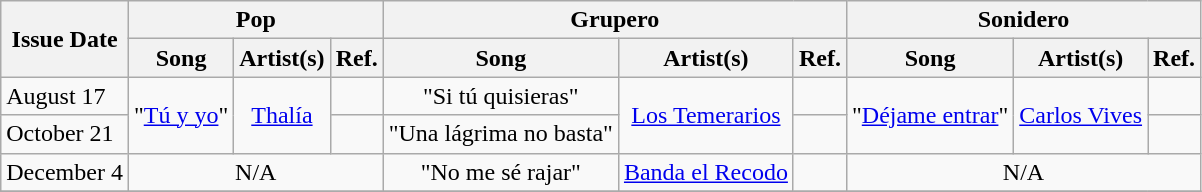<table class="wikitable">
<tr>
<th style="text-align: center;" rowspan="2">Issue Date</th>
<th style="text-align: center;" colspan="3">Pop</th>
<th style="text-align: center;" colspan="3">Grupero</th>
<th style="text-align: center;" colspan="3">Sonidero</th>
</tr>
<tr>
<th>Song</th>
<th>Artist(s)</th>
<th>Ref.</th>
<th>Song</th>
<th>Artist(s)</th>
<th>Ref.</th>
<th>Song</th>
<th>Artist(s)</th>
<th>Ref.</th>
</tr>
<tr>
<td>August 17</td>
<td align="center" rowspan="2">"<a href='#'>Tú y yo</a>"</td>
<td align="center" rowspan="2"><a href='#'>Thalía</a></td>
<td align="center"></td>
<td align="center">"Si tú quisieras"</td>
<td align="center" rowspan="2"><a href='#'>Los Temerarios</a></td>
<td align="center"></td>
<td align="center" rowspan="2">"<a href='#'>Déjame entrar</a>"</td>
<td align="center" rowspan="2"><a href='#'>Carlos Vives</a></td>
<td align="center"></td>
</tr>
<tr>
<td>October 21</td>
<td align="center"></td>
<td align="center">"Una lágrima no basta"</td>
<td align="center"></td>
<td align="center"></td>
</tr>
<tr>
<td>December 4</td>
<td align="center" colspan="3">N/A</td>
<td align="center">"No me sé rajar"</td>
<td align="center"><a href='#'>Banda el Recodo</a></td>
<td align="center"></td>
<td align="center" colspan="3">N/A</td>
</tr>
<tr>
</tr>
</table>
